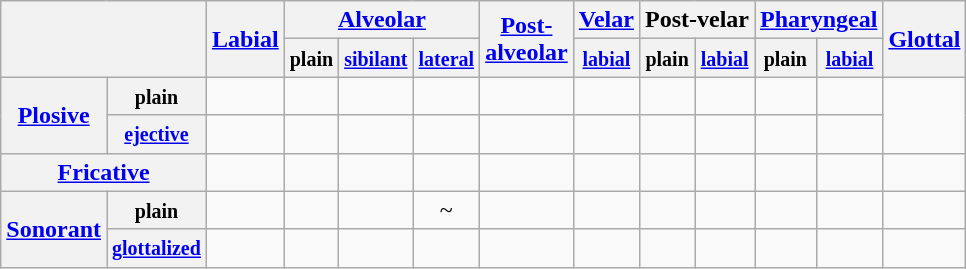<table class="wikitable" style="text-align:center">
<tr>
<th rowspan="2" colspan="2"></th>
<th rowspan="2"><a href='#'>Labial</a></th>
<th colspan="3"><a href='#'>Alveolar</a></th>
<th rowspan="2"><a href='#'>Post-<br>alveolar</a></th>
<th><a href='#'>Velar</a></th>
<th colspan="2">Post-velar</th>
<th colspan="2"><a href='#'>Pharyngeal</a></th>
<th rowspan="2"><a href='#'>Glottal</a></th>
</tr>
<tr>
<th><small>plain</small></th>
<th><small><a href='#'>sibilant</a></small></th>
<th><small><a href='#'>lateral</a></small></th>
<th><small><a href='#'>labial</a></small></th>
<th><small>plain</small></th>
<th><small><a href='#'>labial</a></small></th>
<th><small>plain</small></th>
<th><small><a href='#'>labial</a></small></th>
</tr>
<tr>
<th rowspan="2"><a href='#'>Plosive</a></th>
<th><small>plain</small></th>
<td></td>
<td></td>
<td></td>
<td></td>
<td></td>
<td></td>
<td></td>
<td></td>
<td></td>
<td></td>
<td rowspan="2"></td>
</tr>
<tr>
<th><small><a href='#'>ejective</a></small></th>
<td></td>
<td></td>
<td></td>
<td></td>
<td></td>
<td></td>
<td></td>
<td></td>
<td></td>
<td></td>
</tr>
<tr>
<th colspan="2"><a href='#'>Fricative</a></th>
<td></td>
<td></td>
<td></td>
<td></td>
<td></td>
<td></td>
<td></td>
<td></td>
<td></td>
<td></td>
<td></td>
</tr>
<tr>
<th rowspan="2"><a href='#'>Sonorant</a></th>
<th><small>plain</small></th>
<td></td>
<td></td>
<td></td>
<td> ~ </td>
<td></td>
<td></td>
<td></td>
<td></td>
<td></td>
<td></td>
<td></td>
</tr>
<tr>
<th><small><a href='#'>glottalized</a></small></th>
<td></td>
<td></td>
<td></td>
<td></td>
<td></td>
<td></td>
<td></td>
<td></td>
<td></td>
<td></td>
<td></td>
</tr>
</table>
